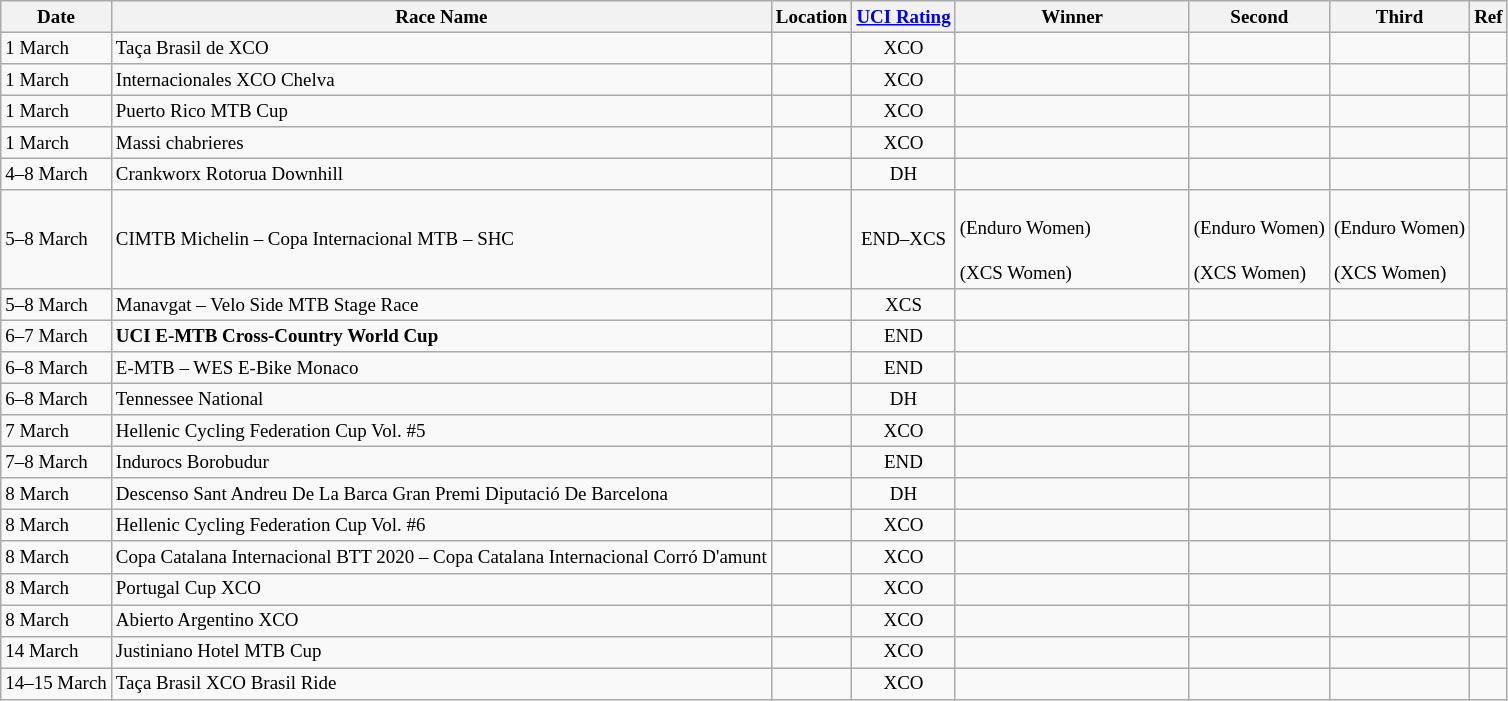<table class="wikitable sortable" style="font-size: 79%">
<tr>
<th>Date</th>
<th>Race Name</th>
<th>Location</th>
<th><a href='#'>UCI Rating</a></th>
<th width=150px>Winner</th>
<th>Second</th>
<th>Third</th>
<th>Ref</th>
</tr>
<tr>
<td>1 March</td>
<td>Taça Brasil de XCO</td>
<td></td>
<td align=center>XCO</td>
<td><br></td>
<td><br></td>
<td><br></td>
<td align=center></td>
</tr>
<tr>
<td>1 March</td>
<td>Internacionales XCO Chelva</td>
<td></td>
<td align=center>XCO</td>
<td><br></td>
<td><br></td>
<td><br></td>
<td align=center></td>
</tr>
<tr>
<td>1 March</td>
<td>Puerto Rico MTB Cup</td>
<td></td>
<td align=center>XCO</td>
<td><br></td>
<td><br></td>
<td><br></td>
<td align=center></td>
</tr>
<tr>
<td>1 March</td>
<td>Massi chabrieres</td>
<td></td>
<td align=center>XCO</td>
<td><br></td>
<td><br></td>
<td><br></td>
<td align=center></td>
</tr>
<tr>
<td>4–8 March</td>
<td>Crankworx Rotorua Downhill</td>
<td></td>
<td align=center>DH</td>
<td><br></td>
<td><br></td>
<td><br></td>
<td align=center></td>
</tr>
<tr>
<td>5–8 March</td>
<td>CIMTB Michelin – Copa Internacional MTB – SHC</td>
<td></td>
<td align=center>END–XCS</td>
<td><br> (Enduro Women)<br><br> (XCS Women)</td>
<td><br> (Enduro Women)<br><br> (XCS Women)</td>
<td><br> (Enduro Women)<br><br> (XCS Women)</td>
<td align=center></td>
</tr>
<tr>
<td>5–8 March</td>
<td>Manavgat – Velo Side MTB Stage Race</td>
<td></td>
<td align=center>XCS</td>
<td><br></td>
<td><br></td>
<td><br></td>
<td align=center></td>
</tr>
<tr>
<td>6–7 March</td>
<td><strong>UCI E-MTB Cross-Country World Cup</strong></td>
<td></td>
<td align=center>END</td>
<td><br></td>
<td><br></td>
<td><br></td>
<td align=center></td>
</tr>
<tr>
<td>6–8 March</td>
<td>E-MTB – WES E-Bike Monaco</td>
<td></td>
<td align=center>END</td>
<td><br></td>
<td><br></td>
<td><br></td>
<td align=center></td>
</tr>
<tr>
<td>6–8 March</td>
<td>Tennessee National</td>
<td></td>
<td align=center>DH</td>
<td><br></td>
<td><br></td>
<td><br></td>
<td align=center></td>
</tr>
<tr>
<td>7 March</td>
<td>Hellenic Cycling Federation Cup Vol. #5</td>
<td></td>
<td align=center>XCO</td>
<td><br></td>
<td></td>
<td></td>
<td align=center></td>
</tr>
<tr>
<td>7–8 March</td>
<td>Indurocs Borobudur</td>
<td></td>
<td align=center>END</td>
<td><br></td>
<td><br></td>
<td><br></td>
<td align=center></td>
</tr>
<tr>
<td>8 March</td>
<td>Descenso Sant Andreu De La Barca Gran Premi Diputació De Barcelona</td>
<td></td>
<td align=center>DH</td>
<td><br></td>
<td><br></td>
<td><br></td>
<td align=center></td>
</tr>
<tr>
<td>8 March</td>
<td>Hellenic Cycling Federation Cup Vol. #6</td>
<td></td>
<td align=center>XCO</td>
<td><br></td>
<td></td>
<td></td>
<td align=center></td>
</tr>
<tr>
<td>8 March</td>
<td>Copa Catalana Internacional BTT 2020 – Copa Catalana Internacional Corró D'amunt</td>
<td></td>
<td align=center>XCO</td>
<td><br></td>
<td><br></td>
<td><br></td>
<td align=center></td>
</tr>
<tr>
<td>8 March</td>
<td>Portugal Cup XCO</td>
<td></td>
<td align=center>XCO</td>
<td><br></td>
<td><br></td>
<td><br></td>
<td align=center></td>
</tr>
<tr>
<td>8 March</td>
<td>Abierto Argentino XCO</td>
<td></td>
<td align=center>XCO</td>
<td><br></td>
<td><br></td>
<td><br></td>
<td align=center></td>
</tr>
<tr>
<td>14 March</td>
<td>Justiniano Hotel MTB Cup</td>
<td></td>
<td align=center>XCO</td>
<td><br></td>
<td><br></td>
<td><br></td>
<td align=center></td>
</tr>
<tr>
<td>14–15 March</td>
<td>Taça Brasil XCO Brasil Ride</td>
<td></td>
<td align=center>XCO</td>
<td><br></td>
<td><br></td>
<td><br></td>
<td align=center></td>
</tr>
</table>
